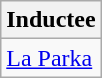<table class="wikitable">
<tr>
<th>Inductee</th>
</tr>
<tr>
<td><a href='#'>La Parka</a></td>
</tr>
</table>
